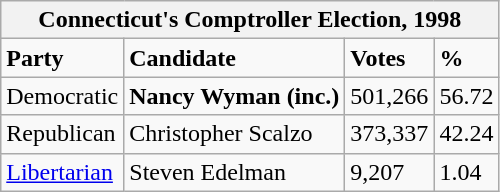<table class="wikitable">
<tr>
<th colspan="4">Connecticut's Comptroller Election, 1998</th>
</tr>
<tr>
<td><strong>Party</strong></td>
<td><strong>Candidate</strong></td>
<td><strong>Votes</strong></td>
<td><strong>%</strong></td>
</tr>
<tr>
<td>Democratic</td>
<td><strong>Nancy Wyman (inc.)</strong></td>
<td>501,266</td>
<td>56.72</td>
</tr>
<tr>
<td>Republican</td>
<td>Christopher Scalzo</td>
<td>373,337</td>
<td>42.24</td>
</tr>
<tr>
<td><a href='#'>Libertarian</a></td>
<td>Steven Edelman</td>
<td>9,207</td>
<td>1.04</td>
</tr>
</table>
